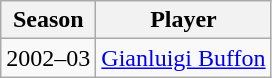<table class="wikitable">
<tr>
<th>Season</th>
<th>Player</th>
</tr>
<tr>
<td>2002–03</td>
<td> <a href='#'>Gianluigi Buffon</a></td>
</tr>
</table>
